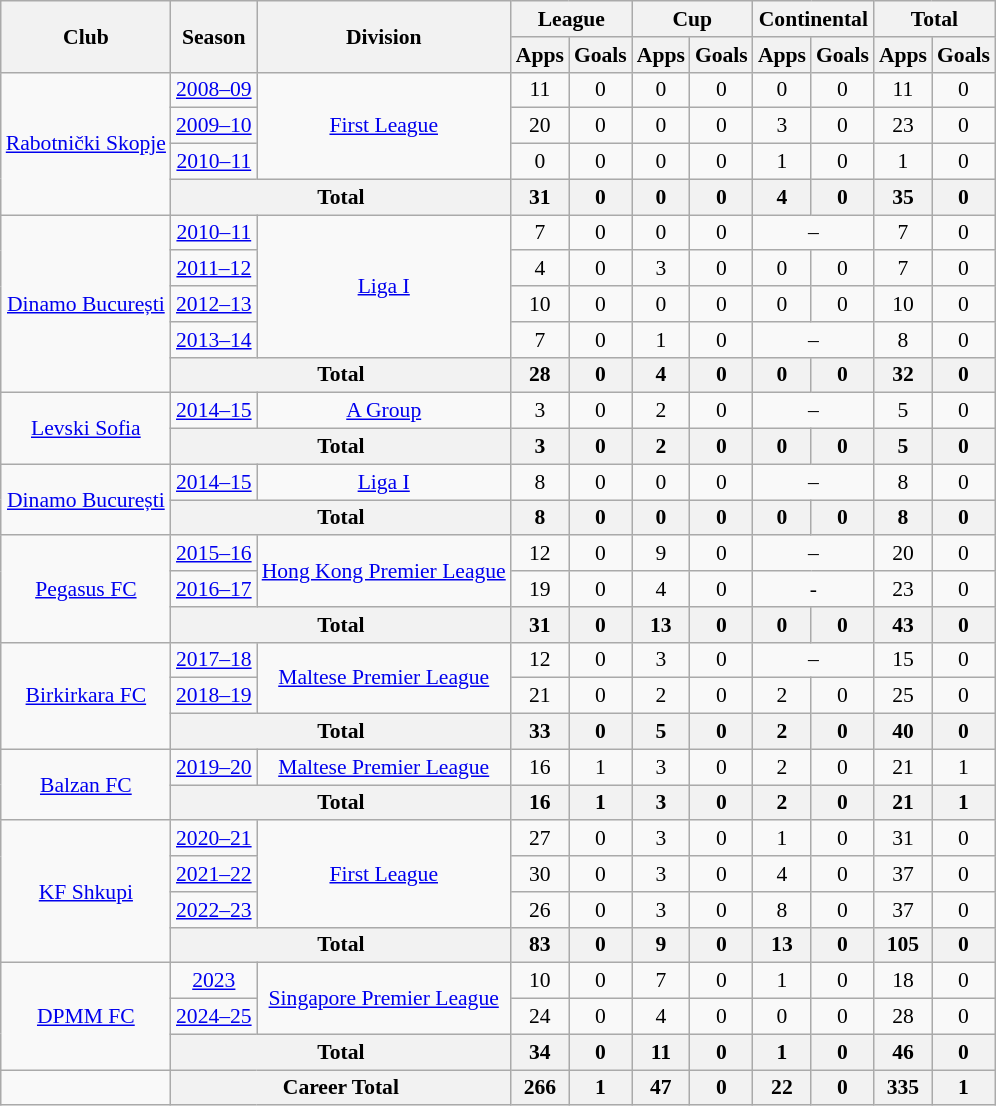<table class="wikitable" style="font-size:90%; text-align: center">
<tr>
<th rowspan=2>Club</th>
<th rowspan=2>Season</th>
<th rowspan="2">Division</th>
<th colspan=2>League</th>
<th colspan=2>Cup</th>
<th colspan=2>Continental</th>
<th colspan=2>Total</th>
</tr>
<tr>
<th>Apps</th>
<th>Goals</th>
<th>Apps</th>
<th>Goals</th>
<th>Apps</th>
<th>Goals</th>
<th>Apps</th>
<th>Goals</th>
</tr>
<tr>
<td rowspan=4><a href='#'>Rabotnički Skopje</a></td>
<td><a href='#'>2008–09</a></td>
<td rowspan="3"><a href='#'>First League</a></td>
<td>11</td>
<td>0</td>
<td>0</td>
<td>0</td>
<td>0</td>
<td>0</td>
<td>11</td>
<td>0</td>
</tr>
<tr>
<td><a href='#'>2009–10</a></td>
<td>20</td>
<td>0</td>
<td>0</td>
<td>0</td>
<td>3</td>
<td>0</td>
<td>23</td>
<td>0</td>
</tr>
<tr>
<td><a href='#'>2010–11</a></td>
<td>0</td>
<td>0</td>
<td>0</td>
<td>0</td>
<td>1</td>
<td>0</td>
<td>1</td>
<td>0</td>
</tr>
<tr>
<th colspan=2>Total</th>
<th>31</th>
<th>0</th>
<th>0</th>
<th>0</th>
<th>4</th>
<th>0</th>
<th>35</th>
<th>0</th>
</tr>
<tr>
<td rowspan=5><a href='#'>Dinamo București</a></td>
<td><a href='#'>2010–11</a></td>
<td rowspan="4"><a href='#'>Liga I</a></td>
<td>7</td>
<td>0</td>
<td>0</td>
<td>0</td>
<td colspan="2">–</td>
<td>7</td>
<td>0</td>
</tr>
<tr>
<td><a href='#'>2011–12</a></td>
<td>4</td>
<td>0</td>
<td>3</td>
<td>0</td>
<td>0</td>
<td>0</td>
<td>7</td>
<td>0</td>
</tr>
<tr>
<td><a href='#'>2012–13</a></td>
<td>10</td>
<td>0</td>
<td>0</td>
<td>0</td>
<td>0</td>
<td>0</td>
<td>10</td>
<td>0</td>
</tr>
<tr>
<td><a href='#'>2013–14</a></td>
<td>7</td>
<td>0</td>
<td>1</td>
<td>0</td>
<td colspan="2">–</td>
<td>8</td>
<td>0</td>
</tr>
<tr>
<th colspan=2>Total</th>
<th>28</th>
<th>0</th>
<th>4</th>
<th>0</th>
<th>0</th>
<th>0</th>
<th>32</th>
<th>0</th>
</tr>
<tr>
<td rowspan=2><a href='#'>Levski Sofia</a></td>
<td><a href='#'>2014–15</a></td>
<td rowspan="1"><a href='#'>A Group</a></td>
<td>3</td>
<td>0</td>
<td>2</td>
<td>0</td>
<td colspan="2">–</td>
<td>5</td>
<td>0</td>
</tr>
<tr>
<th colspan=2>Total</th>
<th>3</th>
<th>0</th>
<th>2</th>
<th>0</th>
<th>0</th>
<th>0</th>
<th>5</th>
<th>0</th>
</tr>
<tr>
<td rowspan=2><a href='#'>Dinamo București</a></td>
<td><a href='#'>2014–15</a></td>
<td rowspan="1"><a href='#'>Liga I</a></td>
<td>8</td>
<td>0</td>
<td>0</td>
<td>0</td>
<td colspan="2">–</td>
<td>8</td>
<td>0</td>
</tr>
<tr>
<th colspan=2>Total</th>
<th>8</th>
<th>0</th>
<th>0</th>
<th>0</th>
<th>0</th>
<th>0</th>
<th>8</th>
<th>0</th>
</tr>
<tr>
<td rowspan=3><a href='#'>Pegasus FC</a></td>
<td><a href='#'>2015–16</a></td>
<td rowspan="2"><a href='#'>Hong Kong Premier League</a></td>
<td>12</td>
<td>0</td>
<td>9</td>
<td>0</td>
<td colspan="2">–</td>
<td>20</td>
<td>0</td>
</tr>
<tr>
<td><a href='#'>2016–17</a></td>
<td>19</td>
<td>0</td>
<td>4</td>
<td>0</td>
<td colspan="2">-</td>
<td>23</td>
<td>0</td>
</tr>
<tr>
<th colspan=2>Total</th>
<th>31</th>
<th>0</th>
<th>13</th>
<th>0</th>
<th>0</th>
<th>0</th>
<th>43</th>
<th>0</th>
</tr>
<tr>
<td rowspan=3><a href='#'>Birkirkara FC</a></td>
<td><a href='#'>2017–18</a></td>
<td rowspan="2"><a href='#'>Maltese Premier League</a></td>
<td>12</td>
<td>0</td>
<td>3</td>
<td>0</td>
<td colspan="2">–</td>
<td>15</td>
<td>0</td>
</tr>
<tr>
<td><a href='#'>2018–19</a></td>
<td>21</td>
<td>0</td>
<td>2</td>
<td>0</td>
<td>2</td>
<td>0</td>
<td>25</td>
<td>0</td>
</tr>
<tr>
<th colspan=2>Total</th>
<th>33</th>
<th>0</th>
<th>5</th>
<th>0</th>
<th>2</th>
<th>0</th>
<th>40</th>
<th>0</th>
</tr>
<tr>
<td rowspan=2><a href='#'>Balzan FC</a></td>
<td><a href='#'>2019–20</a></td>
<td rowspan="1"><a href='#'>Maltese Premier League</a></td>
<td>16</td>
<td>1</td>
<td>3</td>
<td>0</td>
<td>2</td>
<td>0</td>
<td>21</td>
<td>1</td>
</tr>
<tr>
<th colspan=2>Total</th>
<th>16</th>
<th>1</th>
<th>3</th>
<th>0</th>
<th>2</th>
<th>0</th>
<th>21</th>
<th>1</th>
</tr>
<tr>
<td rowspan=4><a href='#'>KF Shkupi</a></td>
<td><a href='#'>2020–21</a></td>
<td rowspan="3"><a href='#'>First League</a></td>
<td>27</td>
<td>0</td>
<td>3</td>
<td>0</td>
<td>1</td>
<td>0</td>
<td>31</td>
<td>0</td>
</tr>
<tr>
<td><a href='#'>2021–22</a></td>
<td>30</td>
<td>0</td>
<td>3</td>
<td>0</td>
<td>4</td>
<td>0</td>
<td>37</td>
<td>0</td>
</tr>
<tr>
<td><a href='#'>2022–23</a></td>
<td>26</td>
<td>0</td>
<td>3</td>
<td>0</td>
<td>8</td>
<td>0</td>
<td>37</td>
<td>0</td>
</tr>
<tr>
<th colspan=2>Total</th>
<th>83</th>
<th>0</th>
<th>9</th>
<th>0</th>
<th>13</th>
<th>0</th>
<th>105</th>
<th>0</th>
</tr>
<tr>
<td rowspan=3><a href='#'>DPMM FC</a></td>
<td><a href='#'>2023</a></td>
<td rowspan="2"><a href='#'>Singapore Premier League</a></td>
<td>10</td>
<td>0</td>
<td>7</td>
<td>0</td>
<td>1</td>
<td>0</td>
<td>18</td>
<td>0</td>
</tr>
<tr>
<td><a href='#'>2024–25</a></td>
<td>24</td>
<td>0</td>
<td>4</td>
<td>0</td>
<td>0</td>
<td>0</td>
<td>28</td>
<td>0</td>
</tr>
<tr>
<th colspan=2>Total</th>
<th>34</th>
<th>0</th>
<th>11</th>
<th>0</th>
<th>1</th>
<th>0</th>
<th>46</th>
<th>0</th>
</tr>
<tr>
<td rowspan=2></td>
<th colspan=2>Career Total</th>
<th>266</th>
<th>1</th>
<th>47</th>
<th>0</th>
<th>22</th>
<th>0</th>
<th>335</th>
<th>1</th>
</tr>
</table>
